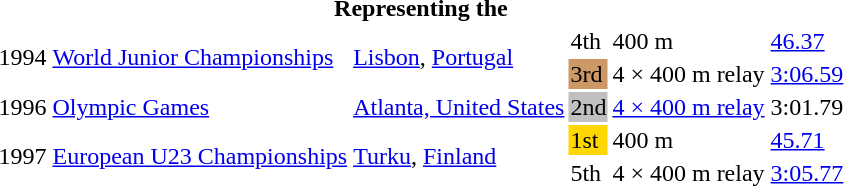<table>
<tr>
<th colspan="6">Representing the </th>
</tr>
<tr>
<td rowspan=2>1994</td>
<td rowspan=2><a href='#'>World Junior Championships</a></td>
<td rowspan=2><a href='#'>Lisbon</a>, <a href='#'>Portugal</a></td>
<td>4th</td>
<td>400 m</td>
<td><a href='#'>46.37</a></td>
</tr>
<tr>
<td bgcolor="cc9966">3rd</td>
<td>4 × 400 m relay</td>
<td><a href='#'>3:06.59</a></td>
</tr>
<tr>
<td>1996</td>
<td><a href='#'>Olympic Games</a></td>
<td><a href='#'>Atlanta, United States</a></td>
<td bgcolor="silver">2nd</td>
<td><a href='#'>4 × 400 m relay</a></td>
<td>3:01.79</td>
</tr>
<tr>
<td rowspan=2>1997</td>
<td rowspan=2><a href='#'>European U23 Championships</a></td>
<td rowspan=2><a href='#'>Turku</a>, <a href='#'>Finland</a></td>
<td bgcolor=gold>1st</td>
<td>400 m</td>
<td><a href='#'>45.71</a></td>
</tr>
<tr>
<td>5th</td>
<td>4 × 400 m relay</td>
<td><a href='#'>3:05.77</a></td>
</tr>
</table>
